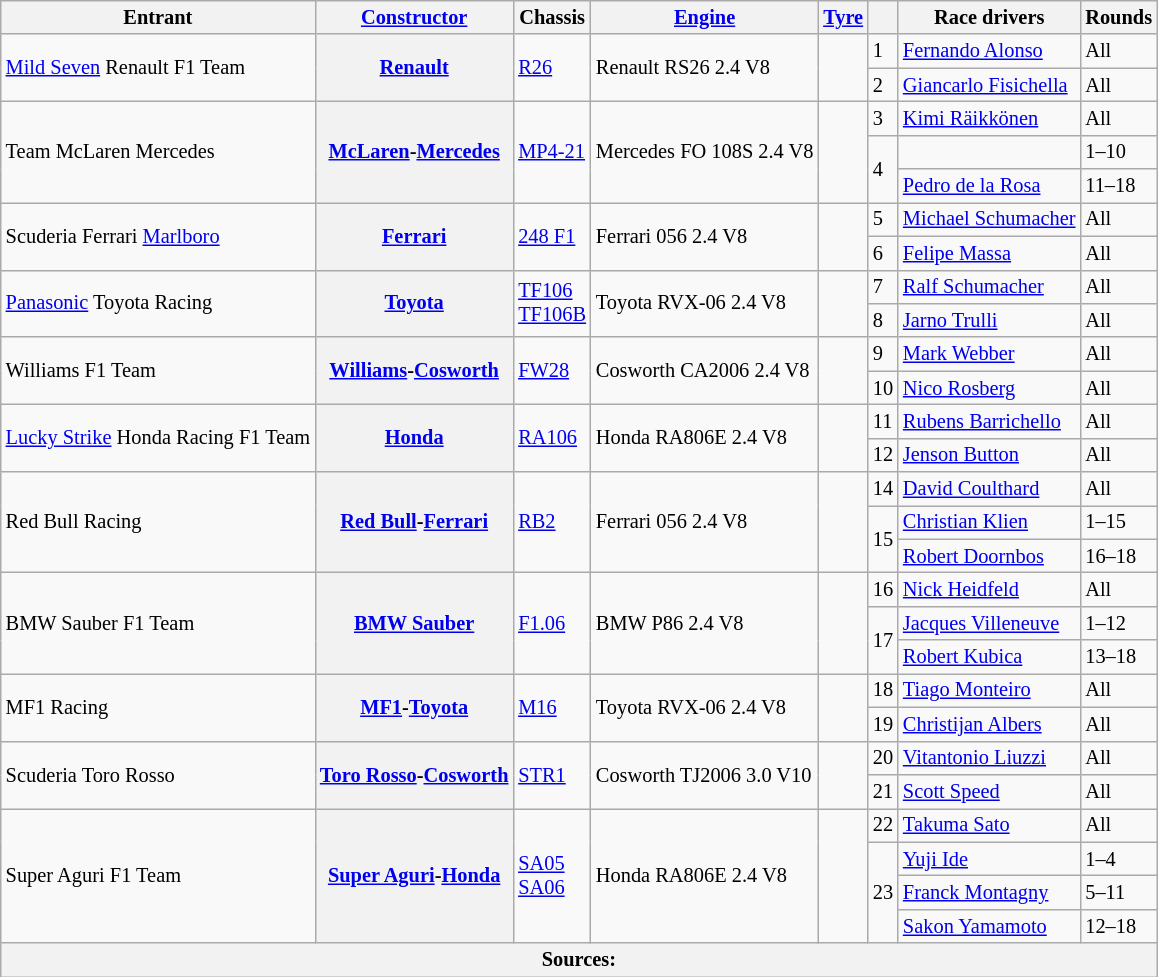<table class="wikitable sortable" style="font-size: 85%">
<tr>
<th>Entrant</th>
<th><a href='#'>Constructor</a></th>
<th>Chassis</th>
<th><a href='#'>Engine</a></th>
<th><a href='#'>Tyre</a></th>
<th></th>
<th>Race drivers</th>
<th>Rounds</th>
</tr>
<tr>
<td rowspan=2> <a href='#'>Mild Seven</a> Renault F1 Team</td>
<th rowspan=2><a href='#'>Renault</a></th>
<td rowspan=2><a href='#'>R26</a></td>
<td rowspan=2>Renault RS26 2.4 V8</td>
<td rowspan=2></td>
<td>1</td>
<td> <a href='#'>Fernando Alonso</a></td>
<td>All</td>
</tr>
<tr>
<td>2</td>
<td> <a href='#'>Giancarlo Fisichella</a></td>
<td>All</td>
</tr>
<tr>
<td rowspan=3> Team McLaren Mercedes</td>
<th rowspan=3><a href='#'>McLaren</a>-<a href='#'>Mercedes</a></th>
<td rowspan=3><a href='#'>MP4-21</a></td>
<td rowspan=3>Mercedes FO 108S 2.4 V8</td>
<td rowspan=3></td>
<td>3</td>
<td> <a href='#'>Kimi Räikkönen</a></td>
<td>All</td>
</tr>
<tr>
<td rowspan=2>4</td>
<td></td>
<td>1–10</td>
</tr>
<tr>
<td> <a href='#'>Pedro de la Rosa</a></td>
<td>11–18</td>
</tr>
<tr>
<td rowspan=2> Scuderia Ferrari <a href='#'>Marlboro</a></td>
<th rowspan=2><a href='#'>Ferrari</a></th>
<td rowspan=2><a href='#'>248 F1</a></td>
<td rowspan=2>Ferrari 056 2.4 V8</td>
<td rowspan=2></td>
<td>5</td>
<td nowrap> <a href='#'>Michael Schumacher</a></td>
<td>All</td>
</tr>
<tr>
<td>6</td>
<td> <a href='#'>Felipe Massa</a></td>
<td>All</td>
</tr>
<tr>
<td rowspan=2> <a href='#'>Panasonic</a> Toyota Racing</td>
<th rowspan=2><a href='#'>Toyota</a></th>
<td rowspan=2><a href='#'>TF106</a><br><a href='#'>TF106B</a></td>
<td rowspan=2>Toyota RVX-06 2.4 V8</td>
<td rowspan=2></td>
<td>7</td>
<td> <a href='#'>Ralf Schumacher</a></td>
<td>All</td>
</tr>
<tr>
<td>8</td>
<td> <a href='#'>Jarno Trulli</a></td>
<td>All</td>
</tr>
<tr>
<td rowspan=2> Williams F1 Team</td>
<th rowspan=2><a href='#'>Williams</a>-<a href='#'>Cosworth</a></th>
<td rowspan=2><a href='#'>FW28</a></td>
<td rowspan=2>Cosworth CA2006 2.4 V8</td>
<td rowspan=2></td>
<td>9</td>
<td> <a href='#'>Mark Webber</a></td>
<td>All</td>
</tr>
<tr>
<td>10</td>
<td> <a href='#'>Nico Rosberg</a></td>
<td>All</td>
</tr>
<tr>
<td rowspan=2 nowrap> <a href='#'>Lucky Strike</a> Honda Racing F1 Team</td>
<th rowspan=2><a href='#'>Honda</a></th>
<td rowspan=2><a href='#'>RA106</a></td>
<td rowspan=2>Honda RA806E 2.4 V8</td>
<td rowspan=2></td>
<td>11</td>
<td> <a href='#'>Rubens Barrichello</a></td>
<td>All</td>
</tr>
<tr>
<td>12</td>
<td> <a href='#'>Jenson Button</a></td>
<td>All</td>
</tr>
<tr>
<td rowspan=3> Red Bull Racing</td>
<th rowspan=3><a href='#'>Red Bull</a>-<a href='#'>Ferrari</a></th>
<td rowspan=3><a href='#'>RB2</a></td>
<td rowspan=3>Ferrari 056 2.4 V8</td>
<td rowspan=3></td>
<td>14</td>
<td> <a href='#'>David Coulthard</a></td>
<td>All</td>
</tr>
<tr>
<td rowspan=2>15</td>
<td> <a href='#'>Christian Klien</a></td>
<td>1–15</td>
</tr>
<tr>
<td> <a href='#'>Robert Doornbos</a></td>
<td>16–18</td>
</tr>
<tr>
<td rowspan=3> BMW Sauber F1 Team</td>
<th rowspan=3><a href='#'>BMW Sauber</a></th>
<td rowspan=3><a href='#'>F1.06</a></td>
<td rowspan=3>BMW P86 2.4 V8</td>
<td rowspan=3></td>
<td>16</td>
<td> <a href='#'>Nick Heidfeld</a></td>
<td>All</td>
</tr>
<tr>
<td rowspan=2>17</td>
<td> <a href='#'>Jacques Villeneuve</a></td>
<td>1–12</td>
</tr>
<tr>
<td> <a href='#'>Robert Kubica</a></td>
<td>13–18</td>
</tr>
<tr>
<td rowspan=2> MF1 Racing</td>
<th rowspan=2><a href='#'>MF1</a>-<a href='#'>Toyota</a></th>
<td rowspan=2><a href='#'>M16</a></td>
<td rowspan=2>Toyota RVX-06 2.4 V8</td>
<td rowspan=2></td>
<td>18</td>
<td> <a href='#'>Tiago Monteiro</a></td>
<td>All</td>
</tr>
<tr>
<td>19</td>
<td> <a href='#'>Christijan Albers</a></td>
<td>All</td>
</tr>
<tr>
<td rowspan=2> Scuderia Toro Rosso</td>
<th rowspan=2 nowrap><a href='#'>Toro Rosso</a>-<a href='#'>Cosworth</a></th>
<td rowspan=2><a href='#'>STR1</a></td>
<td rowspan=2 nowrap>Cosworth TJ2006 3.0 V10</td>
<td rowspan=2></td>
<td>20</td>
<td> <a href='#'>Vitantonio Liuzzi</a></td>
<td>All</td>
</tr>
<tr>
<td>21</td>
<td> <a href='#'>Scott Speed</a></td>
<td>All</td>
</tr>
<tr>
<td rowspan=4> Super Aguri F1 Team</td>
<th rowspan=4><a href='#'>Super Aguri</a>-<a href='#'>Honda</a></th>
<td rowspan=4><a href='#'>SA05</a><br><a href='#'>SA06</a></td>
<td rowspan=4>Honda RA806E 2.4 V8</td>
<td rowspan=4></td>
<td>22</td>
<td> <a href='#'>Takuma Sato</a></td>
<td>All</td>
</tr>
<tr>
<td rowspan=3>23</td>
<td> <a href='#'>Yuji Ide</a></td>
<td>1–4</td>
</tr>
<tr>
<td> <a href='#'>Franck Montagny</a></td>
<td>5–11</td>
</tr>
<tr>
<td> <a href='#'>Sakon Yamamoto</a></td>
<td>12–18</td>
</tr>
<tr>
<th colspan=10>Sources:</th>
</tr>
</table>
